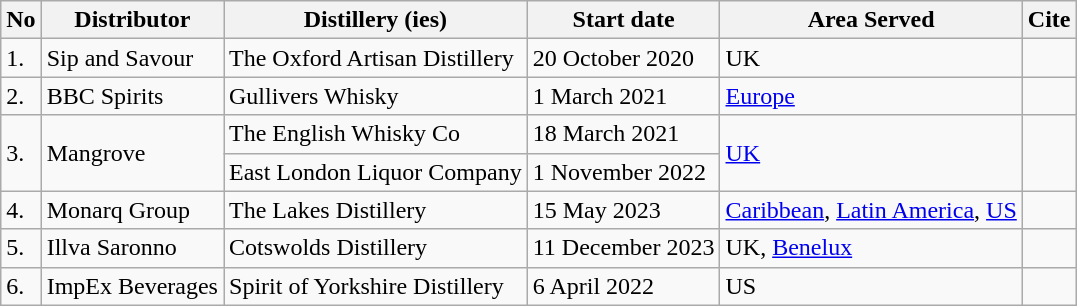<table class="wikitable">
<tr>
<th>No</th>
<th>Distributor</th>
<th>Distillery (ies)</th>
<th>Start date</th>
<th>Area Served</th>
<th>Cite</th>
</tr>
<tr>
<td>1.</td>
<td>Sip and Savour</td>
<td>The Oxford Artisan Distillery</td>
<td>20 October 2020</td>
<td>UK</td>
<td></td>
</tr>
<tr>
<td>2.</td>
<td>BBC Spirits</td>
<td>Gullivers Whisky</td>
<td>1 March 2021</td>
<td><a href='#'>Europe</a></td>
<td></td>
</tr>
<tr>
<td rowspan="2">3.</td>
<td rowspan="2">Mangrove</td>
<td>The English Whisky Co</td>
<td>18 March 2021</td>
<td rowspan="2"><a href='#'>UK</a></td>
<td rowspan="2"></td>
</tr>
<tr>
<td>East London Liquor Company</td>
<td>1 November 2022</td>
</tr>
<tr>
<td>4.</td>
<td>Monarq Group</td>
<td>The Lakes Distillery</td>
<td>15 May 2023</td>
<td><a href='#'>Caribbean</a>, <a href='#'>Latin America</a>, <a href='#'>US</a></td>
<td></td>
</tr>
<tr>
<td>5.</td>
<td>Illva Saronno</td>
<td>Cotswolds Distillery</td>
<td>11 December 2023</td>
<td>UK, <a href='#'>Benelux</a> </td>
<td></td>
</tr>
<tr>
<td>6.</td>
<td>ImpEx Beverages</td>
<td>Spirit of Yorkshire Distillery</td>
<td>6 April 2022</td>
<td>US</td>
<td></td>
</tr>
</table>
